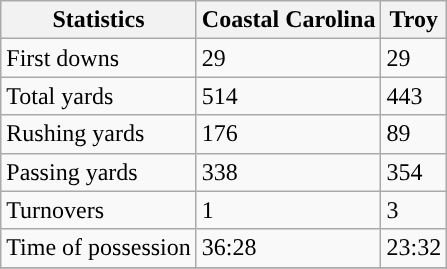<table class="wikitable">
<tr>
<th>Statistics</th>
<th>Coastal Carolina</th>
<th>Troy</th>
</tr>
<tr>
<td>First downs</td>
<td>29</td>
<td>29</td>
</tr>
<tr>
<td>Total yards</td>
<td>514</td>
<td>443</td>
</tr>
<tr>
<td>Rushing yards</td>
<td>176</td>
<td>89</td>
</tr>
<tr>
<td>Passing yards</td>
<td>338</td>
<td>354</td>
</tr>
<tr>
<td>Turnovers</td>
<td>1</td>
<td>3</td>
</tr>
<tr>
<td>Time of possession</td>
<td>36:28</td>
<td>23:32</td>
</tr>
<tr>
</tr>
</table>
